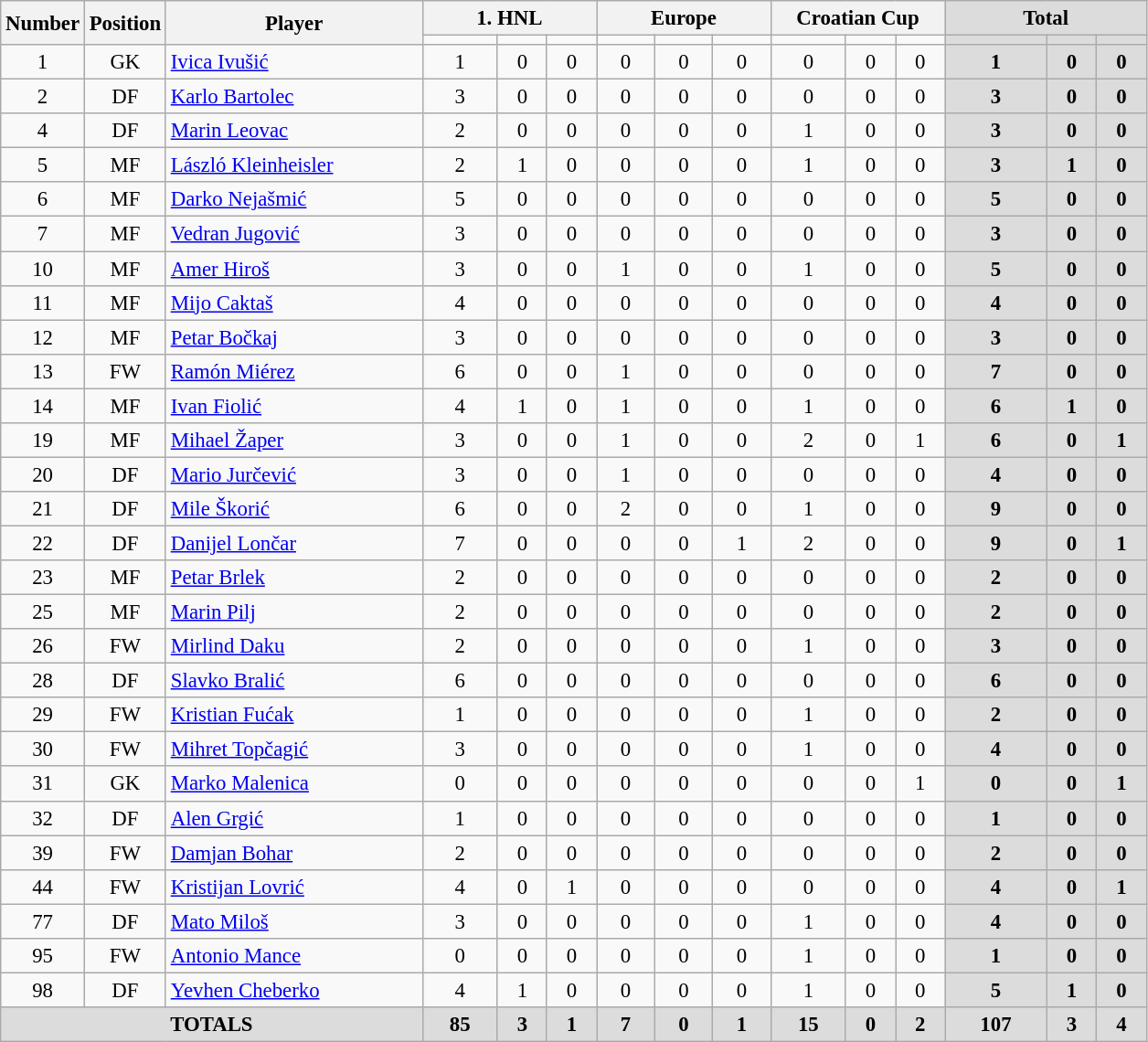<table class="wikitable" style="font-size: 95%; text-align: center;">
<tr>
<th width=40 rowspan="2"  align="center">Number</th>
<th width=40 rowspan="2"  align="center">Position</th>
<th width=180 rowspan="2"  align="center">Player</th>
<th width=120 colspan="3" align="center">1. HNL</th>
<th width=120 colspan="3" align="center">Europe</th>
<th width=120 colspan="3" align="center">Croatian Cup</th>
<th width=140 colspan="3" align="center" style="background: #DCDCDC">Total</th>
</tr>
<tr>
<td></td>
<td></td>
<td></td>
<td></td>
<td></td>
<td></td>
<td></td>
<td></td>
<td></td>
<th style="background: #DCDCDC"></th>
<th style="background: #DCDCDC"></th>
<th style="background: #DCDCDC"></th>
</tr>
<tr>
<td>1</td>
<td>GK</td>
<td style="text-align:left;"> <a href='#'>Ivica Ivušić</a></td>
<td>1</td>
<td>0</td>
<td>0</td>
<td>0</td>
<td>0</td>
<td>0</td>
<td>0</td>
<td>0</td>
<td>0</td>
<th style="background: #DCDCDC">1</th>
<th style="background: #DCDCDC">0</th>
<th style="background: #DCDCDC">0</th>
</tr>
<tr>
<td>2</td>
<td>DF</td>
<td style="text-align:left;"> <a href='#'>Karlo Bartolec</a></td>
<td>3</td>
<td>0</td>
<td>0</td>
<td>0</td>
<td>0</td>
<td>0</td>
<td>0</td>
<td>0</td>
<td>0</td>
<th style="background: #DCDCDC">3</th>
<th style="background: #DCDCDC">0</th>
<th style="background: #DCDCDC">0</th>
</tr>
<tr>
<td>4</td>
<td>DF</td>
<td style="text-align:left;"> <a href='#'>Marin Leovac</a></td>
<td>2</td>
<td>0</td>
<td>0</td>
<td>0</td>
<td>0</td>
<td>0</td>
<td>1</td>
<td>0</td>
<td>0</td>
<th style="background: #DCDCDC">3</th>
<th style="background: #DCDCDC">0</th>
<th style="background: #DCDCDC">0</th>
</tr>
<tr>
<td>5</td>
<td>MF</td>
<td style="text-align:left;"> <a href='#'>László Kleinheisler</a></td>
<td>2</td>
<td>1</td>
<td>0</td>
<td>0</td>
<td>0</td>
<td>0</td>
<td>1</td>
<td>0</td>
<td>0</td>
<th style="background: #DCDCDC">3</th>
<th style="background: #DCDCDC">1</th>
<th style="background: #DCDCDC">0</th>
</tr>
<tr>
<td>6</td>
<td>MF</td>
<td style="text-align:left;"> <a href='#'>Darko Nejašmić</a></td>
<td>5</td>
<td>0</td>
<td>0</td>
<td>0</td>
<td>0</td>
<td>0</td>
<td>0</td>
<td>0</td>
<td>0</td>
<th style="background: #DCDCDC">5</th>
<th style="background: #DCDCDC">0</th>
<th style="background: #DCDCDC">0</th>
</tr>
<tr>
<td>7</td>
<td>MF</td>
<td style="text-align:left;"> <a href='#'>Vedran Jugović</a></td>
<td>3</td>
<td>0</td>
<td>0</td>
<td>0</td>
<td>0</td>
<td>0</td>
<td>0</td>
<td>0</td>
<td>0</td>
<th style="background: #DCDCDC">3</th>
<th style="background: #DCDCDC">0</th>
<th style="background: #DCDCDC">0</th>
</tr>
<tr>
<td>10</td>
<td>MF</td>
<td style="text-align:left;"> <a href='#'>Amer Hiroš</a></td>
<td>3</td>
<td>0</td>
<td>0</td>
<td>1</td>
<td>0</td>
<td>0</td>
<td>1</td>
<td>0</td>
<td>0</td>
<th style="background: #DCDCDC">5</th>
<th style="background: #DCDCDC">0</th>
<th style="background: #DCDCDC">0</th>
</tr>
<tr>
<td>11</td>
<td>MF</td>
<td style="text-align:left;"> <a href='#'>Mijo Caktaš</a></td>
<td>4</td>
<td>0</td>
<td>0</td>
<td>0</td>
<td>0</td>
<td>0</td>
<td>0</td>
<td>0</td>
<td>0</td>
<th style="background: #DCDCDC">4</th>
<th style="background: #DCDCDC">0</th>
<th style="background: #DCDCDC">0</th>
</tr>
<tr>
<td>12</td>
<td>MF</td>
<td style="text-align:left;"> <a href='#'>Petar Bočkaj</a></td>
<td>3</td>
<td>0</td>
<td>0</td>
<td>0</td>
<td>0</td>
<td>0</td>
<td>0</td>
<td>0</td>
<td>0</td>
<th style="background: #DCDCDC">3</th>
<th style="background: #DCDCDC">0</th>
<th style="background: #DCDCDC">0</th>
</tr>
<tr>
<td>13</td>
<td>FW</td>
<td style="text-align:left;"> <a href='#'>Ramón Miérez</a></td>
<td>6</td>
<td>0</td>
<td>0</td>
<td>1</td>
<td>0</td>
<td>0</td>
<td>0</td>
<td>0</td>
<td>0</td>
<th style="background: #DCDCDC">7</th>
<th style="background: #DCDCDC">0</th>
<th style="background: #DCDCDC">0</th>
</tr>
<tr>
<td>14</td>
<td>MF</td>
<td style="text-align:left;"> <a href='#'>Ivan Fiolić</a></td>
<td>4</td>
<td>1</td>
<td>0</td>
<td>1</td>
<td>0</td>
<td>0</td>
<td>1</td>
<td>0</td>
<td>0</td>
<th style="background: #DCDCDC">6</th>
<th style="background: #DCDCDC">1</th>
<th style="background: #DCDCDC">0</th>
</tr>
<tr>
<td>19</td>
<td>MF</td>
<td style="text-align:left;"> <a href='#'>Mihael Žaper</a></td>
<td>3</td>
<td>0</td>
<td>0</td>
<td>1</td>
<td>0</td>
<td>0</td>
<td>2</td>
<td>0</td>
<td>1</td>
<th style="background: #DCDCDC">6</th>
<th style="background: #DCDCDC">0</th>
<th style="background: #DCDCDC">1</th>
</tr>
<tr>
<td>20</td>
<td>DF</td>
<td style="text-align:left;"> <a href='#'>Mario Jurčević</a></td>
<td>3</td>
<td>0</td>
<td>0</td>
<td>1</td>
<td>0</td>
<td>0</td>
<td>0</td>
<td>0</td>
<td>0</td>
<th style="background: #DCDCDC">4</th>
<th style="background: #DCDCDC">0</th>
<th style="background: #DCDCDC">0</th>
</tr>
<tr>
<td>21</td>
<td>DF</td>
<td style="text-align:left;"> <a href='#'>Mile Škorić</a></td>
<td>6</td>
<td>0</td>
<td>0</td>
<td>2</td>
<td>0</td>
<td>0</td>
<td>1</td>
<td>0</td>
<td>0</td>
<th style="background: #DCDCDC">9</th>
<th style="background: #DCDCDC">0</th>
<th style="background: #DCDCDC">0</th>
</tr>
<tr>
<td>22</td>
<td>DF</td>
<td style="text-align:left;"> <a href='#'>Danijel Lončar</a></td>
<td>7</td>
<td>0</td>
<td>0</td>
<td>0</td>
<td>0</td>
<td>1</td>
<td>2</td>
<td>0</td>
<td>0</td>
<th style="background: #DCDCDC">9</th>
<th style="background: #DCDCDC">0</th>
<th style="background: #DCDCDC">1</th>
</tr>
<tr>
<td>23</td>
<td>MF</td>
<td style="text-align:left;"> <a href='#'>Petar Brlek</a></td>
<td>2</td>
<td>0</td>
<td>0</td>
<td>0</td>
<td>0</td>
<td>0</td>
<td>0</td>
<td>0</td>
<td>0</td>
<th style="background: #DCDCDC">2</th>
<th style="background: #DCDCDC">0</th>
<th style="background: #DCDCDC">0</th>
</tr>
<tr>
<td>25</td>
<td>MF</td>
<td style="text-align:left;"> <a href='#'>Marin Pilj</a></td>
<td>2</td>
<td>0</td>
<td>0</td>
<td>0</td>
<td>0</td>
<td>0</td>
<td>0</td>
<td>0</td>
<td>0</td>
<th style="background: #DCDCDC">2</th>
<th style="background: #DCDCDC">0</th>
<th style="background: #DCDCDC">0</th>
</tr>
<tr>
<td>26</td>
<td>FW</td>
<td style="text-align:left;"> <a href='#'>Mirlind Daku</a></td>
<td>2</td>
<td>0</td>
<td>0</td>
<td>0</td>
<td>0</td>
<td>0</td>
<td>1</td>
<td>0</td>
<td>0</td>
<th style="background: #DCDCDC">3</th>
<th style="background: #DCDCDC">0</th>
<th style="background: #DCDCDC">0</th>
</tr>
<tr>
<td>28</td>
<td>DF</td>
<td style="text-align:left;"> <a href='#'>Slavko Bralić</a></td>
<td>6</td>
<td>0</td>
<td>0</td>
<td>0</td>
<td>0</td>
<td>0</td>
<td>0</td>
<td>0</td>
<td>0</td>
<th style="background: #DCDCDC">6</th>
<th style="background: #DCDCDC">0</th>
<th style="background: #DCDCDC">0</th>
</tr>
<tr>
<td>29</td>
<td>FW</td>
<td style="text-align:left;"> <a href='#'>Kristian Fućak</a></td>
<td>1</td>
<td>0</td>
<td>0</td>
<td>0</td>
<td>0</td>
<td>0</td>
<td>1</td>
<td>0</td>
<td>0</td>
<th style="background: #DCDCDC">2</th>
<th style="background: #DCDCDC">0</th>
<th style="background: #DCDCDC">0</th>
</tr>
<tr>
<td>30</td>
<td>FW</td>
<td style="text-align:left;"> <a href='#'>Mihret Topčagić</a></td>
<td>3</td>
<td>0</td>
<td>0</td>
<td>0</td>
<td>0</td>
<td>0</td>
<td>1</td>
<td>0</td>
<td>0</td>
<th style="background: #DCDCDC">4</th>
<th style="background: #DCDCDC">0</th>
<th style="background: #DCDCDC">0</th>
</tr>
<tr>
<td>31</td>
<td>GK</td>
<td style="text-align:left;"> <a href='#'>Marko Malenica</a></td>
<td>0</td>
<td>0</td>
<td>0</td>
<td>0</td>
<td>0</td>
<td>0</td>
<td>0</td>
<td>0</td>
<td>1</td>
<th style="background: #DCDCDC">0</th>
<th style="background: #DCDCDC">0</th>
<th style="background: #DCDCDC">1</th>
</tr>
<tr>
<td>32</td>
<td>DF</td>
<td style="text-align:left;"> <a href='#'>Alen Grgić</a></td>
<td>1</td>
<td>0</td>
<td>0</td>
<td>0</td>
<td>0</td>
<td>0</td>
<td>0</td>
<td>0</td>
<td>0</td>
<th style="background: #DCDCDC">1</th>
<th style="background: #DCDCDC">0</th>
<th style="background: #DCDCDC">0</th>
</tr>
<tr>
<td>39</td>
<td>FW</td>
<td style="text-align:left;"> <a href='#'>Damjan Bohar</a></td>
<td>2</td>
<td>0</td>
<td>0</td>
<td>0</td>
<td>0</td>
<td>0</td>
<td>0</td>
<td>0</td>
<td>0</td>
<th style="background: #DCDCDC">2</th>
<th style="background: #DCDCDC">0</th>
<th style="background: #DCDCDC">0</th>
</tr>
<tr>
<td>44</td>
<td>FW</td>
<td style="text-align:left;"> <a href='#'>Kristijan Lovrić</a></td>
<td>4</td>
<td>0</td>
<td>1</td>
<td>0</td>
<td>0</td>
<td>0</td>
<td>0</td>
<td>0</td>
<td>0</td>
<th style="background: #DCDCDC">4</th>
<th style="background: #DCDCDC">0</th>
<th style="background: #DCDCDC">1</th>
</tr>
<tr>
<td>77</td>
<td>DF</td>
<td style="text-align:left;"> <a href='#'>Mato Miloš</a></td>
<td>3</td>
<td>0</td>
<td>0</td>
<td>0</td>
<td>0</td>
<td>0</td>
<td>1</td>
<td>0</td>
<td>0</td>
<th style="background: #DCDCDC">4</th>
<th style="background: #DCDCDC">0</th>
<th style="background: #DCDCDC">0</th>
</tr>
<tr>
<td>95</td>
<td>FW</td>
<td style="text-align:left;"> <a href='#'>Antonio Mance</a></td>
<td>0</td>
<td>0</td>
<td>0</td>
<td>0</td>
<td>0</td>
<td>0</td>
<td>1</td>
<td>0</td>
<td>0</td>
<th style="background: #DCDCDC">1</th>
<th style="background: #DCDCDC">0</th>
<th style="background: #DCDCDC">0</th>
</tr>
<tr>
<td>98</td>
<td>DF</td>
<td style="text-align:left;"> <a href='#'>Yevhen Cheberko</a></td>
<td>4</td>
<td>1</td>
<td>0</td>
<td>0</td>
<td>0</td>
<td>0</td>
<td>1</td>
<td>0</td>
<td>0</td>
<th style="background: #DCDCDC">5</th>
<th style="background: #DCDCDC">1</th>
<th style="background: #DCDCDC">0</th>
</tr>
<tr>
<th colspan="3" align="center" style="background: #DCDCDC">TOTALS</th>
<th style="background: #DCDCDC">85</th>
<th style="background: #DCDCDC">3</th>
<th style="background: #DCDCDC">1</th>
<th style="background: #DCDCDC">7</th>
<th style="background: #DCDCDC">0</th>
<th style="background: #DCDCDC">1</th>
<th style="background: #DCDCDC">15</th>
<th style="background: #DCDCDC">0</th>
<th style="background: #DCDCDC">2</th>
<th style="background: #DCDCDC">107</th>
<th style="background: #DCDCDC">3</th>
<th style="background: #DCDCDC">4</th>
</tr>
</table>
